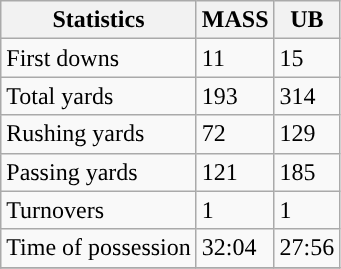<table class="wikitable" style="float: left;">
<tr>
<th>Statistics</th>
<th>MASS</th>
<th>UB</th>
</tr>
<tr>
<td>First downs</td>
<td>11</td>
<td>15</td>
</tr>
<tr>
<td>Total yards</td>
<td>193</td>
<td>314</td>
</tr>
<tr>
<td>Rushing yards</td>
<td>72</td>
<td>129</td>
</tr>
<tr>
<td>Passing yards</td>
<td>121</td>
<td>185</td>
</tr>
<tr>
<td>Turnovers</td>
<td>1</td>
<td>1</td>
</tr>
<tr>
<td>Time of possession</td>
<td>32:04</td>
<td>27:56</td>
</tr>
<tr>
</tr>
</table>
